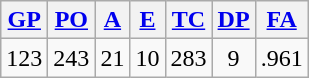<table class="wikitable">
<tr>
<th><a href='#'>GP</a></th>
<th><a href='#'>PO</a></th>
<th><a href='#'>A</a></th>
<th><a href='#'>E</a></th>
<th><a href='#'>TC</a></th>
<th><a href='#'>DP</a></th>
<th><a href='#'>FA</a></th>
</tr>
<tr align=center>
<td>123</td>
<td>243</td>
<td>21</td>
<td>10</td>
<td>283</td>
<td>9</td>
<td>.961</td>
</tr>
</table>
